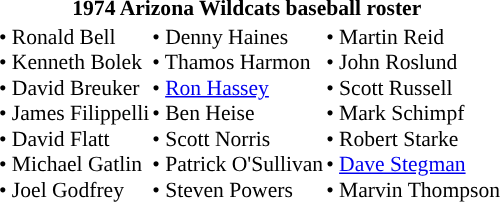<table class="toccolours" style="border-collapse:collapse; font-size:90%;">
<tr>
<th colspan="9">1974 Arizona Wildcats baseball roster</th>
</tr>
<tr>
<td width="03"> </td>
<td valign="top"></td>
<td>• Ronald Bell<br>• Kenneth Bolek<br>• David Breuker<br>• James Filippelli<br>• David Flatt<br>• Michael Gatlin<br>• Joel Godfrey</td>
<td>• Denny Haines<br>• Thamos Harmon<br>• <a href='#'>Ron Hassey</a><br>• Ben Heise<br>• Scott Norris<br>• Patrick O'Sullivan<br>• Steven Powers</td>
<td>• Martin Reid<br>• John Roslund<br>• Scott Russell<br>• Mark Schimpf<br>• Robert Starke<br>• <a href='#'>Dave Stegman</a><br>• Marvin Thompson</td>
<td></td>
<td></td>
</tr>
</table>
